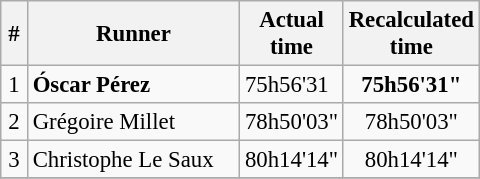<table class="wikitable" style="font-size:95%;width:320px;">
<tr>
<th width=6%>#</th>
<th width=54%>Runner</th>
<th width=20%>Actual time</th>
<th width=20%>Recalculated time</th>
</tr>
<tr>
<td align=center>1</td>
<td> <strong>Óscar Pérez</strong></td>
<td>75h56'31</td>
<td align=center><strong>75h56'31"</strong></td>
</tr>
<tr>
<td align=center>2</td>
<td> Grégoire Millet</td>
<td>78h50'03"</td>
<td align=center>78h50'03"</td>
</tr>
<tr>
<td align=center>3</td>
<td> Christophe Le Saux</td>
<td>80h14'14"</td>
<td align=center>80h14'14"</td>
</tr>
<tr>
</tr>
</table>
